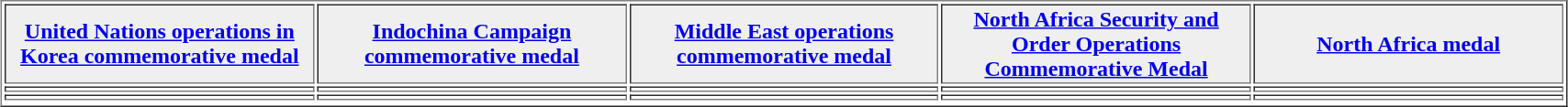<table align="center" border="1"  cellpadding="1" width="90%">
<tr>
<th width="15%" style="background:#efefef;"><a href='#'>United Nations operations in Korea commemorative medal</a></th>
<th width="15%" style="background:#efefef;"><a href='#'>Indochina Campaign commemorative medal</a></th>
<th width="15%" style="background:#efefef;"><a href='#'>Middle East operations commemorative medal</a></th>
<th width="15%" style="background:#efefef;"><a href='#'>North Africa Security and Order Operations Commemorative Medal</a></th>
<th width="15%" style="background:#efefef;"><a href='#'>North Africa medal</a></th>
</tr>
<tr>
<td></td>
<td></td>
<td></td>
<td></td>
<td></td>
</tr>
<tr>
<td></td>
<td></td>
<td></td>
<td></td>
<td></td>
</tr>
<tr>
</tr>
</table>
